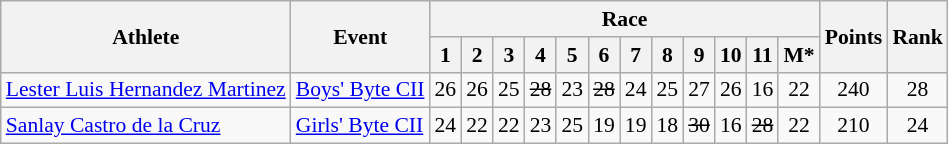<table class="wikitable" border="1" style="font-size:90%">
<tr>
<th rowspan=2>Athlete</th>
<th rowspan=2>Event</th>
<th colspan=12>Race</th>
<th rowspan=2>Points</th>
<th rowspan=2>Rank</th>
</tr>
<tr>
<th>1</th>
<th>2</th>
<th>3</th>
<th>4</th>
<th>5</th>
<th>6</th>
<th>7</th>
<th>8</th>
<th>9</th>
<th>10</th>
<th>11</th>
<th>M*</th>
</tr>
<tr>
<td><a href='#'>Lester Luis Hernandez Martinez</a></td>
<td><a href='#'>Boys' Byte CII</a></td>
<td align=center>26</td>
<td align=center>26</td>
<td align=center>25</td>
<td align=center><s>28</s></td>
<td align=center>23</td>
<td align=center><s>28</s></td>
<td align=center>24</td>
<td align=center>25</td>
<td align=center>27</td>
<td align=center>26</td>
<td align=center>16</td>
<td align=center>22</td>
<td align=center>240</td>
<td align=center>28</td>
</tr>
<tr>
<td><a href='#'>Sanlay Castro de la Cruz</a></td>
<td><a href='#'>Girls' Byte CII</a></td>
<td align=center>24</td>
<td align=center>22</td>
<td align=center>22</td>
<td align=center>23</td>
<td align=center>25</td>
<td align=center>19</td>
<td align=center>19</td>
<td align=center>18</td>
<td align=center><s>30</s></td>
<td align=center>16</td>
<td align=center><s>28</s></td>
<td align=center>22</td>
<td align=center>210</td>
<td align=center>24</td>
</tr>
</table>
